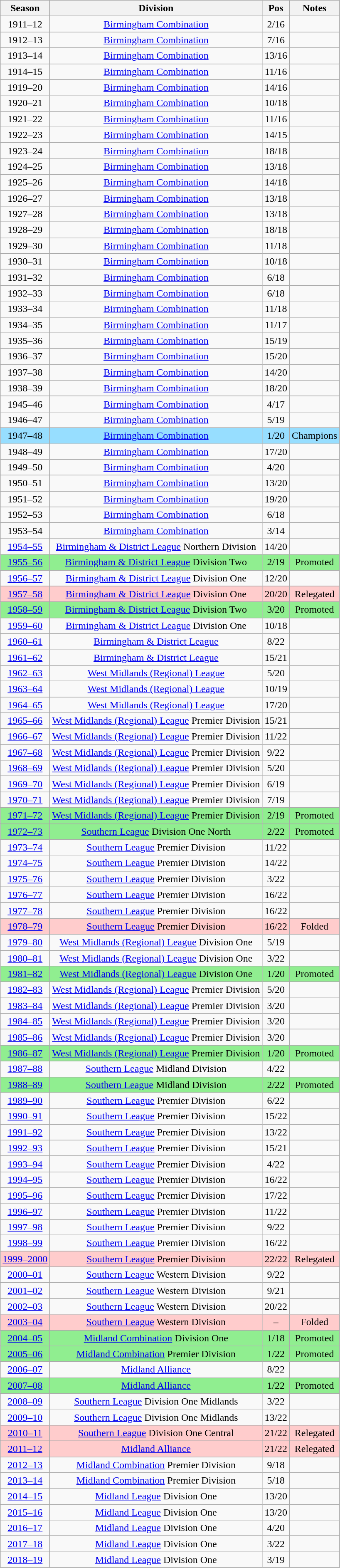<table class="wikitable collapsible collapsed" style=text-align:center>
<tr>
<th>Season</th>
<th>Division</th>
<th>Pos</th>
<th>Notes</th>
</tr>
<tr>
<td>1911–12</td>
<td><a href='#'>Birmingham Combination</a></td>
<td>2/16</td>
<td></td>
</tr>
<tr>
<td>1912–13</td>
<td><a href='#'>Birmingham Combination</a></td>
<td>7/16</td>
<td></td>
</tr>
<tr>
<td>1913–14</td>
<td><a href='#'>Birmingham Combination</a></td>
<td>13/16</td>
<td></td>
</tr>
<tr>
<td>1914–15</td>
<td><a href='#'>Birmingham Combination</a></td>
<td>11/16</td>
<td></td>
</tr>
<tr>
<td>1919–20</td>
<td><a href='#'>Birmingham Combination</a></td>
<td>14/16</td>
<td></td>
</tr>
<tr>
<td>1920–21</td>
<td><a href='#'>Birmingham Combination</a></td>
<td>10/18</td>
<td></td>
</tr>
<tr>
<td>1921–22</td>
<td><a href='#'>Birmingham Combination</a></td>
<td>11/16</td>
<td></td>
</tr>
<tr>
<td>1922–23</td>
<td><a href='#'>Birmingham Combination</a></td>
<td>14/15</td>
<td></td>
</tr>
<tr>
<td>1923–24</td>
<td><a href='#'>Birmingham Combination</a></td>
<td>18/18</td>
<td></td>
</tr>
<tr>
<td>1924–25</td>
<td><a href='#'>Birmingham Combination</a></td>
<td>13/18</td>
<td></td>
</tr>
<tr>
<td>1925–26</td>
<td><a href='#'>Birmingham Combination</a></td>
<td>14/18</td>
<td></td>
</tr>
<tr>
<td>1926–27</td>
<td><a href='#'>Birmingham Combination</a></td>
<td>13/18</td>
<td></td>
</tr>
<tr>
<td>1927–28</td>
<td><a href='#'>Birmingham Combination</a></td>
<td>13/18</td>
<td></td>
</tr>
<tr>
<td>1928–29</td>
<td><a href='#'>Birmingham Combination</a></td>
<td>18/18</td>
<td></td>
</tr>
<tr>
<td>1929–30</td>
<td><a href='#'>Birmingham Combination</a></td>
<td>11/18</td>
<td></td>
</tr>
<tr>
<td>1930–31</td>
<td><a href='#'>Birmingham Combination</a></td>
<td>10/18</td>
<td></td>
</tr>
<tr>
<td>1931–32</td>
<td><a href='#'>Birmingham Combination</a></td>
<td>6/18</td>
<td></td>
</tr>
<tr>
<td>1932–33</td>
<td><a href='#'>Birmingham Combination</a></td>
<td>6/18</td>
<td></td>
</tr>
<tr>
<td>1933–34</td>
<td><a href='#'>Birmingham Combination</a></td>
<td>11/18</td>
<td></td>
</tr>
<tr>
<td>1934–35</td>
<td><a href='#'>Birmingham Combination</a></td>
<td>11/17</td>
<td></td>
</tr>
<tr>
<td>1935–36</td>
<td><a href='#'>Birmingham Combination</a></td>
<td>15/19</td>
<td></td>
</tr>
<tr>
<td>1936–37</td>
<td><a href='#'>Birmingham Combination</a></td>
<td>15/20</td>
<td></td>
</tr>
<tr>
<td>1937–38</td>
<td><a href='#'>Birmingham Combination</a></td>
<td>14/20</td>
<td></td>
</tr>
<tr>
<td>1938–39</td>
<td><a href='#'>Birmingham Combination</a></td>
<td>18/20</td>
<td></td>
</tr>
<tr>
<td>1945–46</td>
<td><a href='#'>Birmingham Combination</a></td>
<td>4/17</td>
<td></td>
</tr>
<tr>
<td>1946–47</td>
<td><a href='#'>Birmingham Combination</a></td>
<td>5/19</td>
<td></td>
</tr>
<tr style=background:#97DEFF>
<td>1947–48</td>
<td><a href='#'>Birmingham Combination</a></td>
<td>1/20</td>
<td>Champions</td>
</tr>
<tr>
<td>1948–49</td>
<td><a href='#'>Birmingham Combination</a></td>
<td>17/20</td>
<td></td>
</tr>
<tr>
<td>1949–50</td>
<td><a href='#'>Birmingham Combination</a></td>
<td>4/20</td>
<td></td>
</tr>
<tr>
<td>1950–51</td>
<td><a href='#'>Birmingham Combination</a></td>
<td>13/20</td>
<td></td>
</tr>
<tr>
<td>1951–52</td>
<td><a href='#'>Birmingham Combination</a></td>
<td>19/20</td>
<td></td>
</tr>
<tr>
<td>1952–53</td>
<td><a href='#'>Birmingham Combination</a></td>
<td>6/18</td>
<td></td>
</tr>
<tr>
<td>1953–54</td>
<td><a href='#'>Birmingham Combination</a></td>
<td>3/14</td>
<td></td>
</tr>
<tr>
<td><a href='#'>1954–55</a></td>
<td><a href='#'>Birmingham & District League</a> Northern Division</td>
<td>14/20</td>
<td></td>
</tr>
<tr style=background:#90EE90>
<td><a href='#'>1955–56</a></td>
<td><a href='#'>Birmingham & District League</a> Division Two</td>
<td>2/19</td>
<td>Promoted</td>
</tr>
<tr>
<td><a href='#'>1956–57</a></td>
<td><a href='#'>Birmingham & District League</a> Division One</td>
<td>12/20</td>
<td></td>
</tr>
<tr style=background:#fcc>
<td><a href='#'>1957–58</a></td>
<td><a href='#'>Birmingham & District League</a> Division One</td>
<td>20/20</td>
<td>Relegated</td>
</tr>
<tr style=background:#90EE90>
<td><a href='#'>1958–59</a></td>
<td><a href='#'>Birmingham & District League</a> Division Two</td>
<td>3/20</td>
<td>Promoted</td>
</tr>
<tr>
<td><a href='#'>1959–60</a></td>
<td><a href='#'>Birmingham & District League</a> Division One</td>
<td>10/18</td>
<td></td>
</tr>
<tr>
<td><a href='#'>1960–61</a></td>
<td><a href='#'>Birmingham & District League</a></td>
<td>8/22</td>
<td></td>
</tr>
<tr>
<td><a href='#'>1961–62</a></td>
<td><a href='#'>Birmingham & District League</a></td>
<td>15/21</td>
<td></td>
</tr>
<tr>
<td><a href='#'>1962–63</a></td>
<td><a href='#'>West Midlands (Regional) League</a></td>
<td>5/20</td>
<td></td>
</tr>
<tr>
<td><a href='#'>1963–64</a></td>
<td><a href='#'>West Midlands (Regional) League</a></td>
<td>10/19</td>
<td></td>
</tr>
<tr>
<td><a href='#'>1964–65</a></td>
<td><a href='#'>West Midlands (Regional) League</a></td>
<td>17/20</td>
<td></td>
</tr>
<tr>
<td><a href='#'>1965–66</a></td>
<td><a href='#'>West Midlands (Regional) League</a> Premier Division</td>
<td>15/21</td>
<td></td>
</tr>
<tr>
<td><a href='#'>1966–67</a></td>
<td><a href='#'>West Midlands (Regional) League</a> Premier Division</td>
<td>11/22</td>
<td></td>
</tr>
<tr>
<td><a href='#'>1967–68</a></td>
<td><a href='#'>West Midlands (Regional) League</a> Premier Division</td>
<td>9/22</td>
<td></td>
</tr>
<tr>
<td><a href='#'>1968–69</a></td>
<td><a href='#'>West Midlands (Regional) League</a> Premier Division</td>
<td>5/20</td>
<td></td>
</tr>
<tr>
<td><a href='#'>1969–70</a></td>
<td><a href='#'>West Midlands (Regional) League</a> Premier Division</td>
<td>6/19</td>
<td></td>
</tr>
<tr>
<td><a href='#'>1970–71</a></td>
<td><a href='#'>West Midlands (Regional) League</a> Premier Division</td>
<td>7/19</td>
<td></td>
</tr>
<tr style=background:#90EE90>
<td><a href='#'>1971–72</a></td>
<td><a href='#'>West Midlands (Regional) League</a> Premier Division</td>
<td>2/19</td>
<td>Promoted</td>
</tr>
<tr style=background:#90EE90>
<td><a href='#'>1972–73</a></td>
<td><a href='#'>Southern League</a> Division One North</td>
<td>2/22</td>
<td>Promoted</td>
</tr>
<tr>
<td><a href='#'>1973–74</a></td>
<td><a href='#'>Southern League</a> Premier Division</td>
<td>11/22</td>
<td></td>
</tr>
<tr>
<td><a href='#'>1974–75</a></td>
<td><a href='#'>Southern League</a> Premier Division</td>
<td>14/22</td>
<td></td>
</tr>
<tr>
<td><a href='#'>1975–76</a></td>
<td><a href='#'>Southern League</a> Premier Division</td>
<td>3/22</td>
<td></td>
</tr>
<tr>
<td><a href='#'>1976–77</a></td>
<td><a href='#'>Southern League</a> Premier Division</td>
<td>16/22</td>
<td></td>
</tr>
<tr>
<td><a href='#'>1977–78</a></td>
<td><a href='#'>Southern League</a> Premier Division</td>
<td>16/22</td>
<td></td>
</tr>
<tr style=background:#fcc>
<td><a href='#'>1978–79</a></td>
<td><a href='#'>Southern League</a> Premier Division</td>
<td>16/22</td>
<td>Folded</td>
</tr>
<tr>
<td><a href='#'>1979–80</a></td>
<td><a href='#'>West Midlands (Regional) League</a> Division One</td>
<td>5/19</td>
<td></td>
</tr>
<tr>
<td><a href='#'>1980–81</a></td>
<td><a href='#'>West Midlands (Regional) League</a> Division One</td>
<td>3/22</td>
<td></td>
</tr>
<tr style=background:#90EE90>
<td><a href='#'>1981–82</a></td>
<td><a href='#'>West Midlands (Regional) League</a> Division One</td>
<td>1/20</td>
<td>Promoted</td>
</tr>
<tr>
<td><a href='#'>1982–83</a></td>
<td><a href='#'>West Midlands (Regional) League</a> Premier Division</td>
<td>5/20</td>
<td></td>
</tr>
<tr>
<td><a href='#'>1983–84</a></td>
<td><a href='#'>West Midlands (Regional) League</a> Premier Division</td>
<td>3/20</td>
<td></td>
</tr>
<tr>
<td><a href='#'>1984–85</a></td>
<td><a href='#'>West Midlands (Regional) League</a> Premier Division</td>
<td>3/20</td>
<td></td>
</tr>
<tr>
<td><a href='#'>1985–86</a></td>
<td><a href='#'>West Midlands (Regional) League</a> Premier Division</td>
<td>3/20</td>
<td></td>
</tr>
<tr style=background:#90EE90>
<td><a href='#'>1986–87</a></td>
<td><a href='#'>West Midlands (Regional) League</a> Premier Division</td>
<td>1/20</td>
<td>Promoted</td>
</tr>
<tr>
<td><a href='#'>1987–88</a></td>
<td><a href='#'>Southern League</a> Midland Division</td>
<td>4/22</td>
<td></td>
</tr>
<tr style=background:#90EE90>
<td><a href='#'>1988–89</a></td>
<td><a href='#'>Southern League</a> Midland Division</td>
<td>2/22</td>
<td>Promoted</td>
</tr>
<tr>
<td><a href='#'>1989–90</a></td>
<td><a href='#'>Southern League</a> Premier Division</td>
<td>6/22</td>
<td></td>
</tr>
<tr>
<td><a href='#'>1990–91</a></td>
<td><a href='#'>Southern League</a> Premier Division</td>
<td>15/22</td>
<td></td>
</tr>
<tr>
<td><a href='#'>1991–92</a></td>
<td><a href='#'>Southern League</a> Premier Division</td>
<td>13/22</td>
<td></td>
</tr>
<tr>
<td><a href='#'>1992–93</a></td>
<td><a href='#'>Southern League</a> Premier Division</td>
<td>15/21</td>
<td></td>
</tr>
<tr>
<td><a href='#'>1993–94</a></td>
<td><a href='#'>Southern League</a> Premier Division</td>
<td>4/22</td>
<td></td>
</tr>
<tr>
<td><a href='#'>1994–95</a></td>
<td><a href='#'>Southern League</a> Premier Division</td>
<td>16/22</td>
<td></td>
</tr>
<tr>
<td><a href='#'>1995–96</a></td>
<td><a href='#'>Southern League</a> Premier Division</td>
<td>17/22</td>
<td></td>
</tr>
<tr>
<td><a href='#'>1996–97</a></td>
<td><a href='#'>Southern League</a> Premier Division</td>
<td>11/22</td>
<td></td>
</tr>
<tr>
<td><a href='#'>1997–98</a></td>
<td><a href='#'>Southern League</a> Premier Division</td>
<td>9/22</td>
<td></td>
</tr>
<tr>
<td><a href='#'>1998–99</a></td>
<td><a href='#'>Southern League</a> Premier Division</td>
<td>16/22</td>
<td></td>
</tr>
<tr style=background:#fcc>
<td><a href='#'>1999–2000</a></td>
<td><a href='#'>Southern League</a> Premier Division</td>
<td>22/22</td>
<td>Relegated</td>
</tr>
<tr>
<td><a href='#'>2000–01</a></td>
<td><a href='#'>Southern League</a> Western Division</td>
<td>9/22</td>
<td></td>
</tr>
<tr>
<td><a href='#'>2001–02</a></td>
<td><a href='#'>Southern League</a> Western Division</td>
<td>9/21</td>
<td></td>
</tr>
<tr>
<td><a href='#'>2002–03</a></td>
<td><a href='#'>Southern League</a> Western Division</td>
<td>20/22</td>
<td></td>
</tr>
<tr style=background:#fcc>
<td><a href='#'>2003–04</a></td>
<td><a href='#'>Southern League</a> Western Division</td>
<td>–</td>
<td>Folded</td>
</tr>
<tr style=background:#90EE90>
<td><a href='#'>2004–05</a></td>
<td><a href='#'>Midland Combination</a> Division One</td>
<td>1/18</td>
<td>Promoted</td>
</tr>
<tr style=background:#90EE90>
<td><a href='#'>2005–06</a></td>
<td><a href='#'>Midland Combination</a> Premier Division</td>
<td>1/22</td>
<td>Promoted</td>
</tr>
<tr>
<td><a href='#'>2006–07</a></td>
<td><a href='#'>Midland Alliance</a></td>
<td>8/22</td>
<td></td>
</tr>
<tr style=background:#90EE90>
<td><a href='#'>2007–08</a></td>
<td><a href='#'>Midland Alliance</a></td>
<td>1/22</td>
<td>Promoted</td>
</tr>
<tr>
<td><a href='#'>2008–09</a></td>
<td><a href='#'>Southern League</a> Division One Midlands</td>
<td>3/22</td>
<td></td>
</tr>
<tr>
<td><a href='#'>2009–10</a></td>
<td><a href='#'>Southern League</a> Division One Midlands</td>
<td>13/22</td>
<td></td>
</tr>
<tr style=background:#fcc>
<td><a href='#'>2010–11</a></td>
<td><a href='#'>Southern League</a> Division One Central</td>
<td>21/22</td>
<td>Relegated</td>
</tr>
<tr style=background:#fcc>
<td><a href='#'>2011–12</a></td>
<td><a href='#'>Midland Alliance</a></td>
<td>21/22</td>
<td>Relegated</td>
</tr>
<tr>
<td><a href='#'>2012–13</a></td>
<td><a href='#'>Midland Combination</a> Premier Division</td>
<td>9/18</td>
<td></td>
</tr>
<tr>
<td><a href='#'>2013–14</a></td>
<td><a href='#'>Midland Combination</a> Premier Division</td>
<td>5/18</td>
<td></td>
</tr>
<tr>
<td><a href='#'>2014–15</a></td>
<td><a href='#'>Midland League</a> Division One</td>
<td>13/20</td>
<td></td>
</tr>
<tr>
<td><a href='#'>2015–16</a></td>
<td><a href='#'>Midland League</a> Division One</td>
<td>13/20</td>
<td></td>
</tr>
<tr>
<td><a href='#'>2016–17</a></td>
<td><a href='#'>Midland League</a> Division One</td>
<td>4/20</td>
<td></td>
</tr>
<tr>
<td><a href='#'>2017–18</a></td>
<td><a href='#'>Midland League</a> Division One</td>
<td>3/22</td>
<td></td>
</tr>
<tr>
<td><a href='#'>2018–19</a></td>
<td><a href='#'>Midland League</a> Division One</td>
<td>3/19</td>
<td></td>
</tr>
</table>
